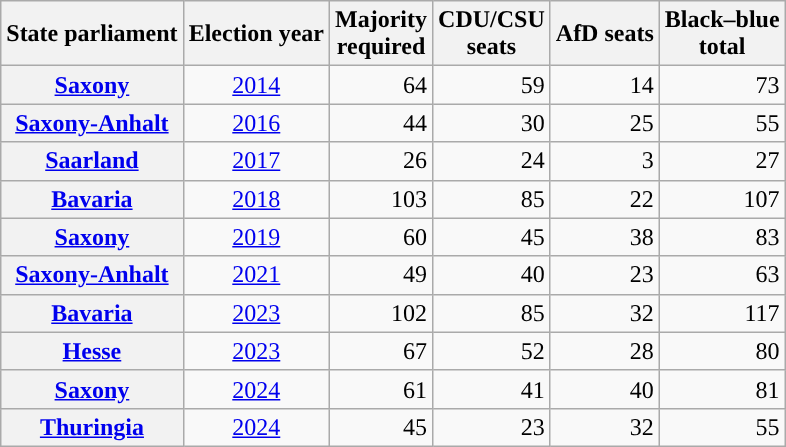<table class="wikitable sortable" style="text-align:right">
<tr>
<th>State parliament</th>
<th>Election year</th>
<th>Majority<br>required</th>
<th>CDU/CSU<br>seats</th>
<th>AfD seats</th>
<th>Black–blue<br>total</th>
</tr>
<tr>
<th><a href='#'>Saxony</a></th>
<td align=center><a href='#'>2014</a></td>
<td>64</td>
<td style="background:">59</td>
<td>14</td>
<td>73</td>
</tr>
<tr>
<th><a href='#'>Saxony-Anhalt</a></th>
<td align=center><a href='#'>2016</a></td>
<td>44</td>
<td style="background:">30</td>
<td>25</td>
<td>55</td>
</tr>
<tr>
<th><a href='#'>Saarland</a></th>
<td align=center><a href='#'>2017</a></td>
<td>26</td>
<td style="background:">24</td>
<td>3</td>
<td>27</td>
</tr>
<tr>
<th><a href='#'>Bavaria</a></th>
<td align=center><a href='#'>2018</a></td>
<td>103</td>
<td style="background:">85</td>
<td>22</td>
<td>107</td>
</tr>
<tr>
<th><a href='#'>Saxony</a></th>
<td align=center><a href='#'>2019</a></td>
<td>60</td>
<td style="background:">45</td>
<td>38</td>
<td>83</td>
</tr>
<tr>
<th><a href='#'>Saxony-Anhalt</a></th>
<td align=center><a href='#'>2021</a></td>
<td>49</td>
<td style="background:">40</td>
<td>23</td>
<td>63</td>
</tr>
<tr>
<th><a href='#'>Bavaria</a></th>
<td align=center><a href='#'>2023</a></td>
<td>102</td>
<td style="background:">85</td>
<td>32</td>
<td>117</td>
</tr>
<tr>
<th><a href='#'>Hesse</a></th>
<td align=center><a href='#'>2023</a></td>
<td>67</td>
<td style="background:">52</td>
<td>28</td>
<td>80</td>
</tr>
<tr>
<th><a href='#'>Saxony</a></th>
<td align=center><a href='#'>2024</a></td>
<td>61</td>
<td style="background:">41</td>
<td>40</td>
<td>81</td>
</tr>
<tr>
<th><a href='#'>Thuringia</a></th>
<td align=center><a href='#'>2024</a></td>
<td>45</td>
<td>23</td>
<td style="background:">32</td>
<td>55</td>
</tr>
</table>
